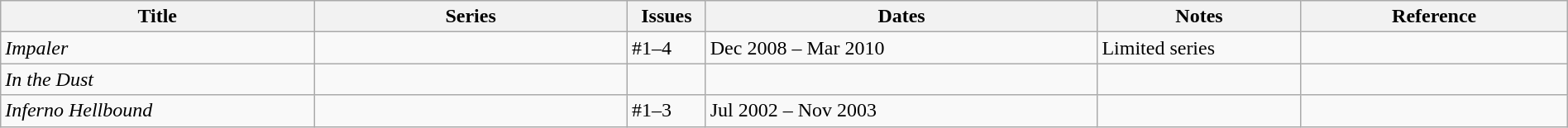<table class="wikitable sortable" style="width:100%;">
<tr>
<th width=20%>Title</th>
<th width=20%>Series</th>
<th width=5%>Issues</th>
<th width=25%>Dates</th>
<th width=13%>Notes</th>
<th>Reference</th>
</tr>
<tr>
<td><em>Impaler</em></td>
<td></td>
<td>#1–4</td>
<td>Dec 2008 – Mar 2010</td>
<td>Limited series</td>
<td></td>
</tr>
<tr>
<td><em>In the Dust</em></td>
<td></td>
<td></td>
<td></td>
<td></td>
<td></td>
</tr>
<tr>
<td><em>Inferno Hellbound</em></td>
<td></td>
<td>#1–3</td>
<td>Jul 2002 – Nov 2003</td>
<td></td>
<td></td>
</tr>
</table>
